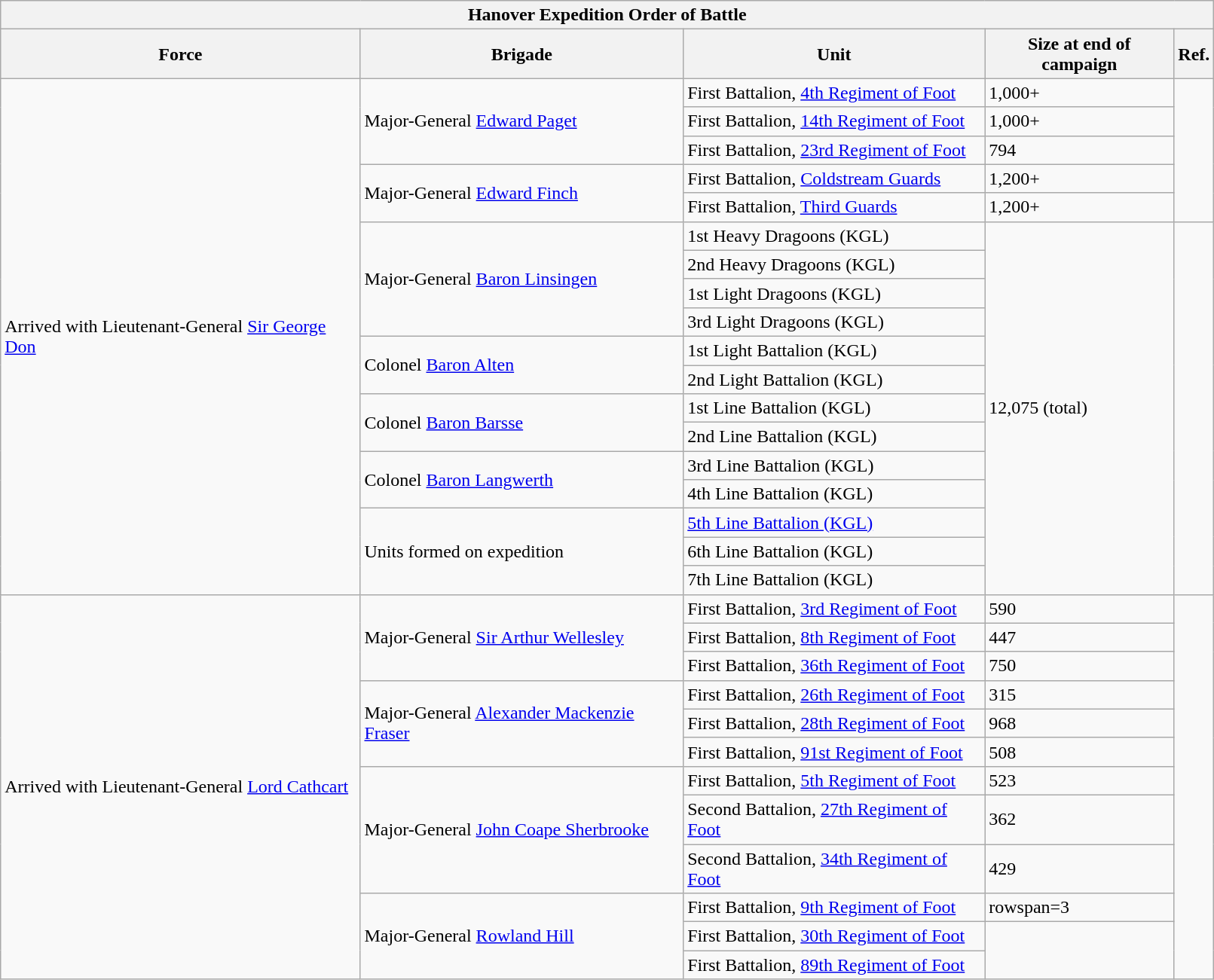<table class="wikitable" style="width:85%; align-center">
<tr>
<th colspan="5">Hanover Expedition Order of Battle</th>
</tr>
<tr>
<th>Force</th>
<th>Brigade</th>
<th>Unit</th>
<th>Size at end of campaign</th>
<th>Ref.</th>
</tr>
<tr>
<td rowspan=18>Arrived with Lieutenant-General <a href='#'>Sir George Don</a></td>
<td rowspan=3>Major-General <a href='#'>Edward Paget</a></td>
<td>First Battalion, <a href='#'>4th Regiment of Foot</a></td>
<td>1,000+</td>
<td rowspan=5></td>
</tr>
<tr>
<td>First Battalion, <a href='#'>14th Regiment of Foot</a></td>
<td>1,000+</td>
</tr>
<tr>
<td>First Battalion, <a href='#'>23rd Regiment of Foot</a></td>
<td>794</td>
</tr>
<tr>
<td rowspan=2>Major-General <a href='#'>Edward Finch</a></td>
<td>First Battalion, <a href='#'>Coldstream Guards</a></td>
<td>1,200+</td>
</tr>
<tr>
<td>First Battalion, <a href='#'>Third Guards</a></td>
<td>1,200+</td>
</tr>
<tr>
<td rowspan=4>Major-General <a href='#'>Baron Linsingen</a></td>
<td>1st Heavy Dragoons (KGL)</td>
<td rowspan=13>12,075 (total)</td>
<td rowspan=13></td>
</tr>
<tr>
<td>2nd Heavy Dragoons (KGL)</td>
</tr>
<tr>
<td>1st Light Dragoons (KGL)</td>
</tr>
<tr>
<td>3rd Light Dragoons (KGL)</td>
</tr>
<tr>
<td rowspan=2>Colonel <a href='#'>Baron Alten</a></td>
<td>1st Light Battalion (KGL)</td>
</tr>
<tr>
<td>2nd Light Battalion (KGL)</td>
</tr>
<tr>
<td rowspan=2>Colonel <a href='#'>Baron Barsse</a></td>
<td>1st Line Battalion (KGL)</td>
</tr>
<tr>
<td>2nd Line Battalion (KGL)</td>
</tr>
<tr>
<td rowspan=2>Colonel <a href='#'>Baron Langwerth</a></td>
<td>3rd Line Battalion (KGL)</td>
</tr>
<tr>
<td>4th Line Battalion (KGL)</td>
</tr>
<tr>
<td rowspan=3>Units formed on expedition</td>
<td><a href='#'>5th Line Battalion (KGL)</a></td>
</tr>
<tr>
<td>6th Line Battalion (KGL)</td>
</tr>
<tr>
<td>7th Line Battalion (KGL)</td>
</tr>
<tr>
<td rowspan=13>Arrived with Lieutenant-General <a href='#'>Lord Cathcart</a></td>
<td rowspan=3>Major-General <a href='#'>Sir Arthur Wellesley</a></td>
<td>First Battalion, <a href='#'>3rd Regiment of Foot</a></td>
<td>590</td>
<td rowspan=13></td>
</tr>
<tr>
<td>First Battalion, <a href='#'>8th Regiment of Foot</a></td>
<td>447</td>
</tr>
<tr>
<td>First Battalion, <a href='#'>36th Regiment of Foot</a></td>
<td>750</td>
</tr>
<tr>
<td rowspan=3>Major-General <a href='#'>Alexander Mackenzie Fraser</a></td>
<td>First Battalion, <a href='#'>26th Regiment of Foot</a></td>
<td>315</td>
</tr>
<tr>
<td>First Battalion, <a href='#'>28th Regiment of Foot</a></td>
<td>968</td>
</tr>
<tr>
<td>First Battalion, <a href='#'>91st Regiment of Foot</a></td>
<td>508</td>
</tr>
<tr>
<td rowspan=3>Major-General <a href='#'>John Coape Sherbrooke</a></td>
<td>First Battalion, <a href='#'>5th Regiment of Foot</a></td>
<td>523</td>
</tr>
<tr>
<td>Second Battalion, <a href='#'>27th Regiment of Foot</a></td>
<td>362</td>
</tr>
<tr>
<td>Second Battalion, <a href='#'>34th Regiment of Foot</a></td>
<td>429</td>
</tr>
<tr>
<td rowspan=3>Major-General <a href='#'>Rowland Hill</a></td>
<td>First Battalion, <a href='#'>9th Regiment of Foot</a></td>
<td>rowspan=3 </td>
</tr>
<tr>
<td>First Battalion, <a href='#'>30th Regiment of Foot</a></td>
</tr>
<tr>
<td>First Battalion, <a href='#'>89th Regiment of Foot</a></td>
</tr>
</table>
